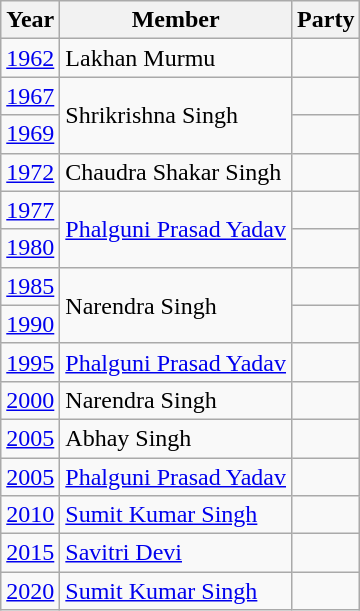<table class="wikitable sortable">
<tr>
<th>Year</th>
<th>Member</th>
<th colspan="2">Party</th>
</tr>
<tr>
<td><a href='#'>1962</a></td>
<td>Lakhan Murmu</td>
<td></td>
</tr>
<tr>
<td><a href='#'>1967</a></td>
<td rowspan="2">Shrikrishna Singh</td>
<td></td>
</tr>
<tr>
<td><a href='#'>1969</a></td>
</tr>
<tr>
<td><a href='#'>1972</a></td>
<td>Chaudra Shakar Singh</td>
<td></td>
</tr>
<tr>
<td><a href='#'>1977</a></td>
<td rowspan="2"><a href='#'>Phalguni Prasad Yadav</a></td>
<td></td>
</tr>
<tr>
<td><a href='#'>1980</a></td>
<td></td>
</tr>
<tr>
<td><a href='#'>1985</a></td>
<td rowspan="2">Narendra Singh</td>
<td></td>
</tr>
<tr>
<td><a href='#'>1990</a></td>
<td></td>
</tr>
<tr>
<td><a href='#'>1995</a></td>
<td><a href='#'>Phalguni Prasad Yadav</a></td>
<td></td>
</tr>
<tr>
<td><a href='#'>2000</a></td>
<td>Narendra Singh</td>
<td></td>
</tr>
<tr>
<td><a href='#'>2005</a></td>
<td>Abhay Singh</td>
<td></td>
</tr>
<tr>
<td><a href='#'>2005</a></td>
<td><a href='#'>Phalguni Prasad Yadav</a></td>
<td></td>
</tr>
<tr>
<td><a href='#'>2010</a></td>
<td><a href='#'>Sumit Kumar Singh</a></td>
<td></td>
</tr>
<tr>
<td><a href='#'>2015</a></td>
<td><a href='#'>Savitri Devi</a></td>
<td></td>
</tr>
<tr>
<td><a href='#'>2020</a></td>
<td><a href='#'>Sumit Kumar Singh</a></td>
<td></td>
</tr>
</table>
